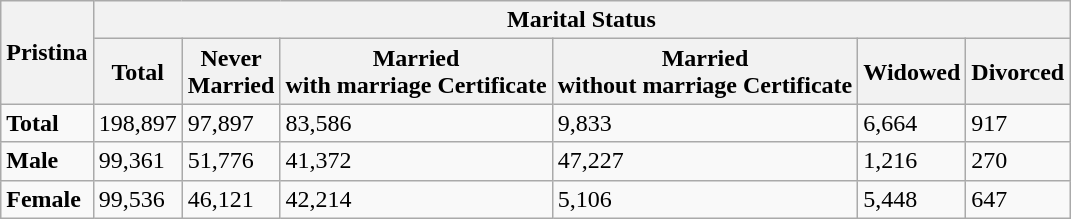<table class="wikitable">
<tr>
<th scope="col" rowspan="2">Pristina</th>
<th scope="col" colspan="6">Marital Status</th>
</tr>
<tr style="text-align:center; background:#f0f0f0;">
<th scope="col">Total</th>
<th scope="col">Never<br>Married</th>
<th scope="col">Married<br>with marriage
Certificate</th>
<th scope="col">Married<br>without marriage
Certificate</th>
<th scope="col">Widowed</th>
<th scope="col">Divorced</th>
</tr>
<tr>
<td><strong>Total</strong></td>
<td>198,897</td>
<td>97,897</td>
<td>83,586</td>
<td>9,833</td>
<td>6,664</td>
<td>917</td>
</tr>
<tr>
<td><strong>Male</strong></td>
<td>99,361</td>
<td>51,776</td>
<td>41,372</td>
<td>47,227</td>
<td>1,216</td>
<td>270</td>
</tr>
<tr>
<td><strong>Female</strong></td>
<td>99,536</td>
<td>46,121</td>
<td>42,214</td>
<td>5,106</td>
<td>5,448</td>
<td>647</td>
</tr>
</table>
